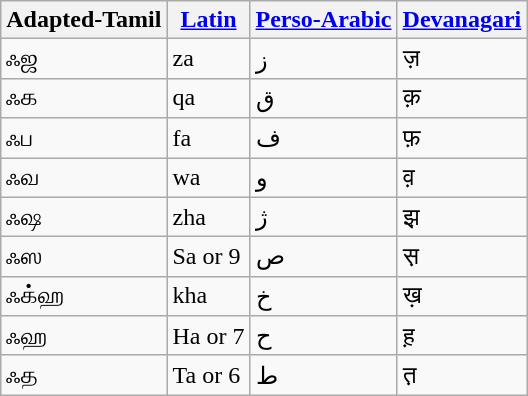<table class="wikitable">
<tr style="font-weight:bold;">
<th>Adapted-Tamil</th>
<th><a href='#'>Latin</a></th>
<th><a href='#'>Perso-Arabic</a></th>
<th><a href='#'>Devanagari</a></th>
</tr>
<tr>
<td>ஃஜ</td>
<td>za</td>
<td>ز</td>
<td>ज़</td>
</tr>
<tr>
<td>ஃக</td>
<td>qa</td>
<td>ق</td>
<td>क़</td>
</tr>
<tr>
<td>ஃப</td>
<td>fa</td>
<td>ف</td>
<td>फ़</td>
</tr>
<tr>
<td>ஃவ</td>
<td>wa</td>
<td>و</td>
<td>व़</td>
</tr>
<tr>
<td>ஃஷ</td>
<td>zha</td>
<td>ژ</td>
<td>झ़</td>
</tr>
<tr>
<td>ஃஸ</td>
<td>Sa or 9</td>
<td>ص</td>
<td>स़</td>
</tr>
<tr>
<td>ஃக்ஹ</td>
<td>kha</td>
<td>خ</td>
<td>ख़</td>
</tr>
<tr>
<td>ஃஹ</td>
<td>Ha or 7</td>
<td>ح</td>
<td>ह़</td>
</tr>
<tr>
<td>ஃத</td>
<td>Ta or 6</td>
<td>ط</td>
<td>त़</td>
</tr>
</table>
